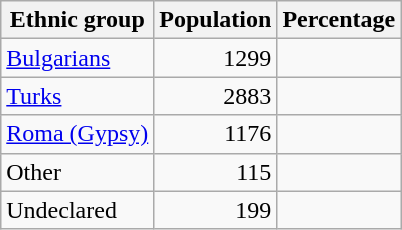<table class="wikitable sortable">
<tr>
<th>Ethnic group</th>
<th>Population</th>
<th>Percentage</th>
</tr>
<tr>
<td><a href='#'>Bulgarians</a></td>
<td align="right">1299</td>
<td align="right"></td>
</tr>
<tr>
<td><a href='#'>Turks</a></td>
<td align="right">2883</td>
<td align="right"></td>
</tr>
<tr>
<td><a href='#'>Roma (Gypsy)</a></td>
<td align="right">1176</td>
<td align="right"></td>
</tr>
<tr>
<td>Other</td>
<td align="right">115</td>
<td align="right"></td>
</tr>
<tr>
<td>Undeclared</td>
<td align="right">199</td>
<td align="right"></td>
</tr>
</table>
